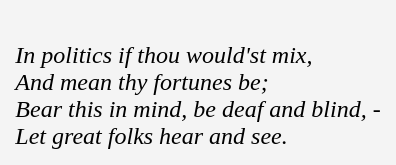<table cellpadding=10 border="0" align=center>
<tr>
<td bgcolor=#f4f4f4><br><em>In politics if thou would'st mix,</em><br> 
<em>And mean thy fortunes be;</em><br> 
<em>Bear this in mind, be deaf and blind, -</em><br> 
<em>Let great folks hear and see.</em><br></td>
</tr>
</table>
